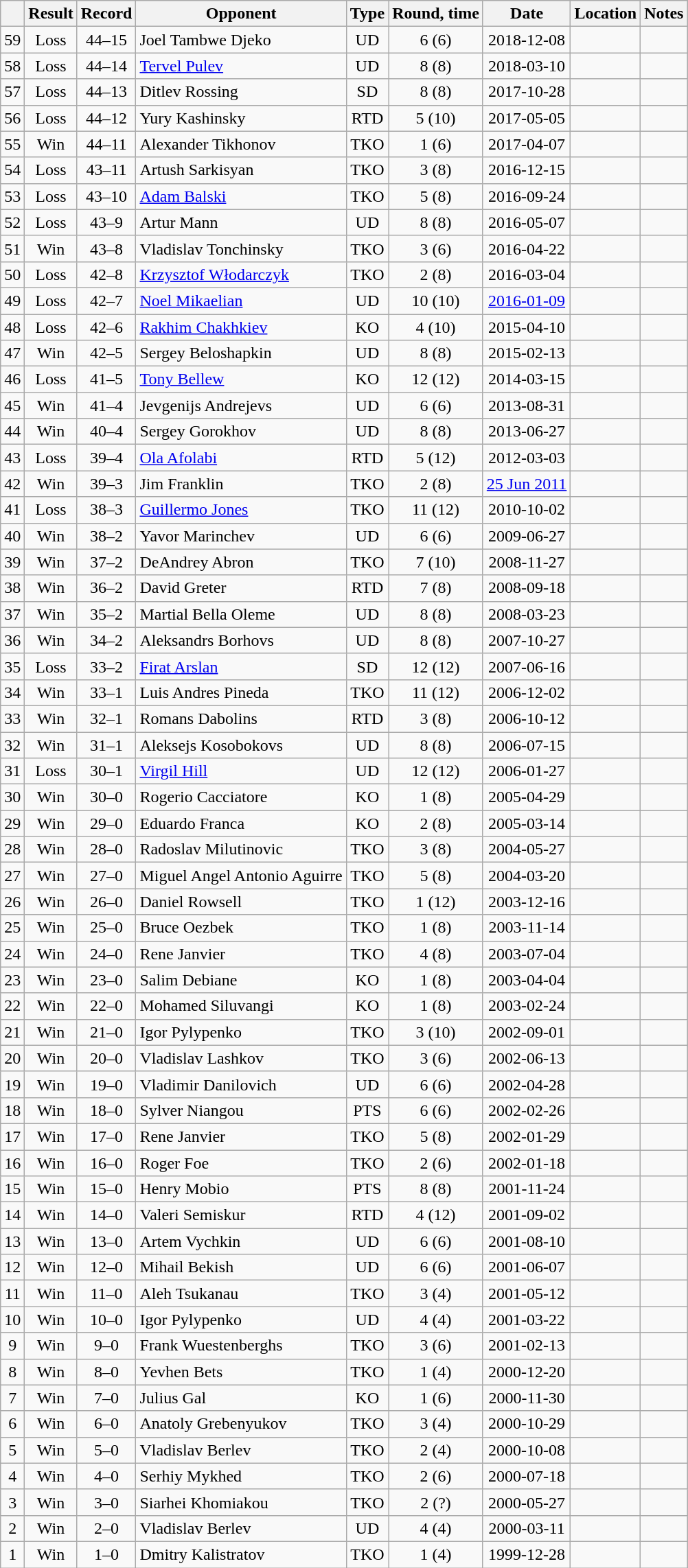<table class=wikitable style=text-align:center>
<tr>
<th></th>
<th>Result</th>
<th>Record</th>
<th>Opponent</th>
<th>Type</th>
<th>Round, time</th>
<th>Date</th>
<th>Location</th>
<th>Notes</th>
</tr>
<tr>
<td>59</td>
<td>Loss</td>
<td>44–15</td>
<td align=left>Joel Tambwe Djeko</td>
<td>UD</td>
<td>6 (6)</td>
<td>2018-12-08</td>
<td align=left></td>
<td align=left></td>
</tr>
<tr>
<td>58</td>
<td>Loss</td>
<td>44–14</td>
<td align=left><a href='#'>Tervel Pulev</a></td>
<td>UD</td>
<td>8 (8)</td>
<td>2018-03-10</td>
<td align=left></td>
<td align=left></td>
</tr>
<tr>
<td>57</td>
<td>Loss</td>
<td>44–13</td>
<td align=left>Ditlev Rossing</td>
<td>SD</td>
<td>8 (8)</td>
<td>2017-10-28</td>
<td align=left></td>
<td align=left></td>
</tr>
<tr>
<td>56</td>
<td>Loss</td>
<td>44–12</td>
<td align=left>Yury Kashinsky</td>
<td>RTD</td>
<td>5 (10)</td>
<td>2017-05-05</td>
<td align=left></td>
<td align=left></td>
</tr>
<tr>
<td>55</td>
<td>Win</td>
<td>44–11</td>
<td align=left>Alexander Tikhonov</td>
<td>TKO</td>
<td>1 (6)</td>
<td>2017-04-07</td>
<td align=left></td>
<td align=left></td>
</tr>
<tr>
<td>54</td>
<td>Loss</td>
<td>43–11</td>
<td align=left>Artush Sarkisyan</td>
<td>TKO</td>
<td>3 (8)</td>
<td>2016-12-15</td>
<td align=left></td>
<td align=left></td>
</tr>
<tr>
<td>53</td>
<td>Loss</td>
<td>43–10</td>
<td align=left><a href='#'>Adam Balski</a></td>
<td>TKO</td>
<td>5 (8)</td>
<td>2016-09-24</td>
<td align=left></td>
<td align=left></td>
</tr>
<tr>
<td>52</td>
<td>Loss</td>
<td>43–9</td>
<td align=left>Artur Mann</td>
<td>UD</td>
<td>8 (8)</td>
<td>2016-05-07</td>
<td align=left></td>
<td align=left></td>
</tr>
<tr>
<td>51</td>
<td>Win</td>
<td>43–8</td>
<td align=left>Vladislav Tonchinsky</td>
<td>TKO</td>
<td>3 (6)</td>
<td>2016-04-22</td>
<td align=left></td>
<td align=left></td>
</tr>
<tr>
<td>50</td>
<td>Loss</td>
<td>42–8</td>
<td align=left><a href='#'>Krzysztof Włodarczyk</a></td>
<td>TKO</td>
<td>2 (8)</td>
<td>2016-03-04</td>
<td align=left></td>
<td align=left></td>
</tr>
<tr>
<td>49</td>
<td>Loss</td>
<td>42–7</td>
<td align=left><a href='#'>Noel Mikaelian</a></td>
<td>UD</td>
<td>10 (10)</td>
<td><a href='#'>2016-01-09</a></td>
<td align=left></td>
<td align=left></td>
</tr>
<tr>
<td>48</td>
<td>Loss</td>
<td>42–6</td>
<td align=left><a href='#'>Rakhim Chakhkiev</a></td>
<td>KO</td>
<td>4 (10)</td>
<td>2015-04-10</td>
<td align=left></td>
<td align=left></td>
</tr>
<tr>
<td>47</td>
<td>Win</td>
<td>42–5</td>
<td align=left>Sergey Beloshapkin</td>
<td>UD</td>
<td>8 (8)</td>
<td>2015-02-13</td>
<td align=left></td>
<td align=left></td>
</tr>
<tr>
<td>46</td>
<td>Loss</td>
<td>41–5</td>
<td align=left><a href='#'>Tony Bellew</a></td>
<td>KO</td>
<td>12 (12)</td>
<td>2014-03-15</td>
<td align=left></td>
<td align=left></td>
</tr>
<tr>
<td>45</td>
<td>Win</td>
<td>41–4</td>
<td align=left>Jevgenijs Andrejevs</td>
<td>UD</td>
<td>6 (6)</td>
<td>2013-08-31</td>
<td align=left></td>
<td align=left></td>
</tr>
<tr>
<td>44</td>
<td>Win</td>
<td>40–4</td>
<td align=left>Sergey Gorokhov</td>
<td>UD</td>
<td>8 (8)</td>
<td>2013-06-27</td>
<td align=left></td>
<td align=left></td>
</tr>
<tr>
<td>43</td>
<td>Loss</td>
<td>39–4</td>
<td align=left><a href='#'>Ola Afolabi</a></td>
<td>RTD</td>
<td>5 (12)</td>
<td>2012-03-03</td>
<td align=left></td>
<td align=left></td>
</tr>
<tr>
<td>42</td>
<td>Win</td>
<td>39–3</td>
<td align=left>Jim Franklin</td>
<td>TKO</td>
<td>2 (8)</td>
<td><a href='#'>25 Jun 2011</a></td>
<td align=left></td>
<td align=left></td>
</tr>
<tr>
<td>41</td>
<td>Loss</td>
<td>38–3</td>
<td align=left><a href='#'>Guillermo Jones</a></td>
<td>TKO</td>
<td>11 (12)</td>
<td>2010-10-02</td>
<td align=left></td>
<td align=left></td>
</tr>
<tr>
<td>40</td>
<td>Win</td>
<td>38–2</td>
<td align=left>Yavor Marinchev</td>
<td>UD</td>
<td>6 (6)</td>
<td>2009-06-27</td>
<td align=left></td>
<td align=left></td>
</tr>
<tr>
<td>39</td>
<td>Win</td>
<td>37–2</td>
<td align=left>DeAndrey Abron</td>
<td>TKO</td>
<td>7 (10)</td>
<td>2008-11-27</td>
<td align=left></td>
<td align=left></td>
</tr>
<tr>
<td>38</td>
<td>Win</td>
<td>36–2</td>
<td align=left>David Greter</td>
<td>RTD</td>
<td>7 (8)</td>
<td>2008-09-18</td>
<td align=left></td>
<td align=left></td>
</tr>
<tr>
<td>37</td>
<td>Win</td>
<td>35–2</td>
<td align=left>Martial Bella Oleme</td>
<td>UD</td>
<td>8 (8)</td>
<td>2008-03-23</td>
<td align=left></td>
<td align=left></td>
</tr>
<tr>
<td>36</td>
<td>Win</td>
<td>34–2</td>
<td align=left>Aleksandrs Borhovs</td>
<td>UD</td>
<td>8 (8)</td>
<td>2007-10-27</td>
<td align=left></td>
<td align=left></td>
</tr>
<tr>
<td>35</td>
<td>Loss</td>
<td>33–2</td>
<td align=left><a href='#'>Firat Arslan</a></td>
<td>SD</td>
<td>12 (12)</td>
<td>2007-06-16</td>
<td align=left></td>
<td align=left></td>
</tr>
<tr>
<td>34</td>
<td>Win</td>
<td>33–1</td>
<td align=left>Luis Andres Pineda</td>
<td>TKO</td>
<td>11 (12)</td>
<td>2006-12-02</td>
<td align=left></td>
<td align=left></td>
</tr>
<tr>
<td>33</td>
<td>Win</td>
<td>32–1</td>
<td align=left>Romans Dabolins</td>
<td>RTD</td>
<td>3 (8)</td>
<td>2006-10-12</td>
<td align=left></td>
<td align=left></td>
</tr>
<tr>
<td>32</td>
<td>Win</td>
<td>31–1</td>
<td align=left>Aleksejs Kosobokovs</td>
<td>UD</td>
<td>8 (8)</td>
<td>2006-07-15</td>
<td align=left></td>
<td align=left></td>
</tr>
<tr>
<td>31</td>
<td>Loss</td>
<td>30–1</td>
<td align=left><a href='#'>Virgil Hill</a></td>
<td>UD</td>
<td>12 (12)</td>
<td>2006-01-27</td>
<td align=left></td>
<td align=left></td>
</tr>
<tr>
<td>30</td>
<td>Win</td>
<td>30–0</td>
<td align=left>Rogerio Cacciatore</td>
<td>KO</td>
<td>1 (8)</td>
<td>2005-04-29</td>
<td align=left></td>
<td align=left></td>
</tr>
<tr>
<td>29</td>
<td>Win</td>
<td>29–0</td>
<td align=left>Eduardo Franca</td>
<td>KO</td>
<td>2 (8)</td>
<td>2005-03-14</td>
<td align=left></td>
<td align=left></td>
</tr>
<tr>
<td>28</td>
<td>Win</td>
<td>28–0</td>
<td align=left>Radoslav Milutinovic</td>
<td>TKO</td>
<td>3 (8)</td>
<td>2004-05-27</td>
<td align=left></td>
<td align=left></td>
</tr>
<tr>
<td>27</td>
<td>Win</td>
<td>27–0</td>
<td align=left>Miguel Angel Antonio Aguirre</td>
<td>TKO</td>
<td>5 (8)</td>
<td>2004-03-20</td>
<td align=left></td>
<td align=left></td>
</tr>
<tr>
<td>26</td>
<td>Win</td>
<td>26–0</td>
<td align=left>Daniel Rowsell</td>
<td>TKO</td>
<td>1 (12)</td>
<td>2003-12-16</td>
<td align=left></td>
<td align=left></td>
</tr>
<tr>
<td>25</td>
<td>Win</td>
<td>25–0</td>
<td align=left>Bruce Oezbek</td>
<td>TKO</td>
<td>1 (8)</td>
<td>2003-11-14</td>
<td align=left></td>
<td align=left></td>
</tr>
<tr>
<td>24</td>
<td>Win</td>
<td>24–0</td>
<td align=left>Rene Janvier</td>
<td>TKO</td>
<td>4 (8)</td>
<td>2003-07-04</td>
<td align=left></td>
<td align=left></td>
</tr>
<tr>
<td>23</td>
<td>Win</td>
<td>23–0</td>
<td align=left>Salim Debiane</td>
<td>KO</td>
<td>1 (8)</td>
<td>2003-04-04</td>
<td align=left></td>
<td align=left></td>
</tr>
<tr>
<td>22</td>
<td>Win</td>
<td>22–0</td>
<td align=left>Mohamed Siluvangi</td>
<td>KO</td>
<td>1 (8)</td>
<td>2003-02-24</td>
<td align=left></td>
<td align=left></td>
</tr>
<tr>
<td>21</td>
<td>Win</td>
<td>21–0</td>
<td align=left>Igor Pylypenko</td>
<td>TKO</td>
<td>3 (10)</td>
<td>2002-09-01</td>
<td align=left></td>
<td align=left></td>
</tr>
<tr>
<td>20</td>
<td>Win</td>
<td>20–0</td>
<td align=left>Vladislav Lashkov</td>
<td>TKO</td>
<td>3 (6)</td>
<td>2002-06-13</td>
<td align=left></td>
<td align=left></td>
</tr>
<tr>
<td>19</td>
<td>Win</td>
<td>19–0</td>
<td align=left>Vladimir Danilovich</td>
<td>UD</td>
<td>6 (6)</td>
<td>2002-04-28</td>
<td align=left></td>
<td align=left></td>
</tr>
<tr>
<td>18</td>
<td>Win</td>
<td>18–0</td>
<td align=left>Sylver Niangou</td>
<td>PTS</td>
<td>6 (6)</td>
<td>2002-02-26</td>
<td align=left></td>
<td align=left></td>
</tr>
<tr>
<td>17</td>
<td>Win</td>
<td>17–0</td>
<td align=left>Rene Janvier</td>
<td>TKO</td>
<td>5 (8)</td>
<td>2002-01-29</td>
<td align=left></td>
<td align=left></td>
</tr>
<tr>
<td>16</td>
<td>Win</td>
<td>16–0</td>
<td align=left>Roger Foe</td>
<td>TKO</td>
<td>2 (6)</td>
<td>2002-01-18</td>
<td align=left></td>
<td align=left></td>
</tr>
<tr>
<td>15</td>
<td>Win</td>
<td>15–0</td>
<td align=left>Henry Mobio</td>
<td>PTS</td>
<td>8 (8)</td>
<td>2001-11-24</td>
<td align=left></td>
<td align=left></td>
</tr>
<tr>
<td>14</td>
<td>Win</td>
<td>14–0</td>
<td align=left>Valeri Semiskur</td>
<td>RTD</td>
<td>4 (12)</td>
<td>2001-09-02</td>
<td align=left></td>
<td align=left></td>
</tr>
<tr>
<td>13</td>
<td>Win</td>
<td>13–0</td>
<td align=left>Artem Vychkin</td>
<td>UD</td>
<td>6 (6)</td>
<td>2001-08-10</td>
<td align=left></td>
<td align=left></td>
</tr>
<tr>
<td>12</td>
<td>Win</td>
<td>12–0</td>
<td align=left>Mihail Bekish</td>
<td>UD</td>
<td>6 (6)</td>
<td>2001-06-07</td>
<td align=left></td>
<td align=left></td>
</tr>
<tr>
<td>11</td>
<td>Win</td>
<td>11–0</td>
<td align=left>Aleh Tsukanau</td>
<td>TKO</td>
<td>3 (4)</td>
<td>2001-05-12</td>
<td align=left></td>
<td align=left></td>
</tr>
<tr>
<td>10</td>
<td>Win</td>
<td>10–0</td>
<td align=left>Igor Pylypenko</td>
<td>UD</td>
<td>4 (4)</td>
<td>2001-03-22</td>
<td align=left></td>
<td align=left></td>
</tr>
<tr>
<td>9</td>
<td>Win</td>
<td>9–0</td>
<td align=left>Frank Wuestenberghs</td>
<td>TKO</td>
<td>3 (6)</td>
<td>2001-02-13</td>
<td align=left></td>
<td align=left></td>
</tr>
<tr>
<td>8</td>
<td>Win</td>
<td>8–0</td>
<td align=left>Yevhen Bets</td>
<td>TKO</td>
<td>1 (4)</td>
<td>2000-12-20</td>
<td align=left></td>
<td align=left></td>
</tr>
<tr>
<td>7</td>
<td>Win</td>
<td>7–0</td>
<td align=left>Julius Gal</td>
<td>KO</td>
<td>1 (6)</td>
<td>2000-11-30</td>
<td align=left></td>
<td align=left></td>
</tr>
<tr>
<td>6</td>
<td>Win</td>
<td>6–0</td>
<td align=left>Anatoly Grebenyukov</td>
<td>TKO</td>
<td>3 (4)</td>
<td>2000-10-29</td>
<td align=left></td>
<td align=left></td>
</tr>
<tr>
<td>5</td>
<td>Win</td>
<td>5–0</td>
<td align=left>Vladislav Berlev</td>
<td>TKO</td>
<td>2 (4)</td>
<td>2000-10-08</td>
<td align=left></td>
<td align=left></td>
</tr>
<tr>
<td>4</td>
<td>Win</td>
<td>4–0</td>
<td align=left>Serhiy Mykhed</td>
<td>TKO</td>
<td>2 (6)</td>
<td>2000-07-18</td>
<td align=left></td>
<td align=left></td>
</tr>
<tr>
<td>3</td>
<td>Win</td>
<td>3–0</td>
<td align=left>Siarhei Khomiakou</td>
<td>TKO</td>
<td>2 (?)</td>
<td>2000-05-27</td>
<td align=left></td>
<td align=left></td>
</tr>
<tr>
<td>2</td>
<td>Win</td>
<td>2–0</td>
<td align=left>Vladislav Berlev</td>
<td>UD</td>
<td>4 (4)</td>
<td>2000-03-11</td>
<td align=left></td>
<td align=left></td>
</tr>
<tr>
<td>1</td>
<td>Win</td>
<td>1–0</td>
<td align=left>Dmitry Kalistratov</td>
<td>TKO</td>
<td>1 (4)</td>
<td>1999-12-28</td>
<td align=left></td>
<td align=left></td>
</tr>
</table>
